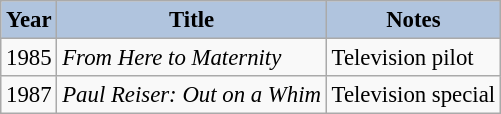<table class="wikitable" style="font-size:95%;">
<tr>
<th style="background:#B0C4DE;">Year</th>
<th style="background:#B0C4DE;">Title</th>
<th style="background:#B0C4DE;">Notes</th>
</tr>
<tr>
<td>1985</td>
<td><em>From Here to Maternity</em></td>
<td>Television pilot</td>
</tr>
<tr>
<td>1987</td>
<td><em>Paul Reiser: Out on a Whim</em></td>
<td>Television special</td>
</tr>
</table>
